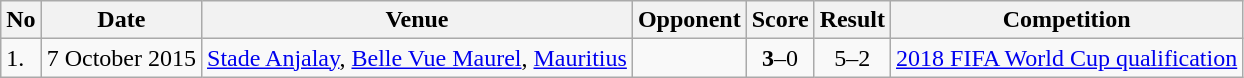<table class="wikitable">
<tr>
<th>No</th>
<th>Date</th>
<th>Venue</th>
<th>Opponent</th>
<th>Score</th>
<th>Result</th>
<th>Competition</th>
</tr>
<tr>
<td>1.</td>
<td>7 October 2015</td>
<td><a href='#'>Stade Anjalay</a>, <a href='#'>Belle Vue Maurel</a>, <a href='#'>Mauritius</a></td>
<td></td>
<td align=center><strong>3</strong>–0</td>
<td align=center>5–2</td>
<td><a href='#'>2018 FIFA World Cup qualification</a></td>
</tr>
</table>
